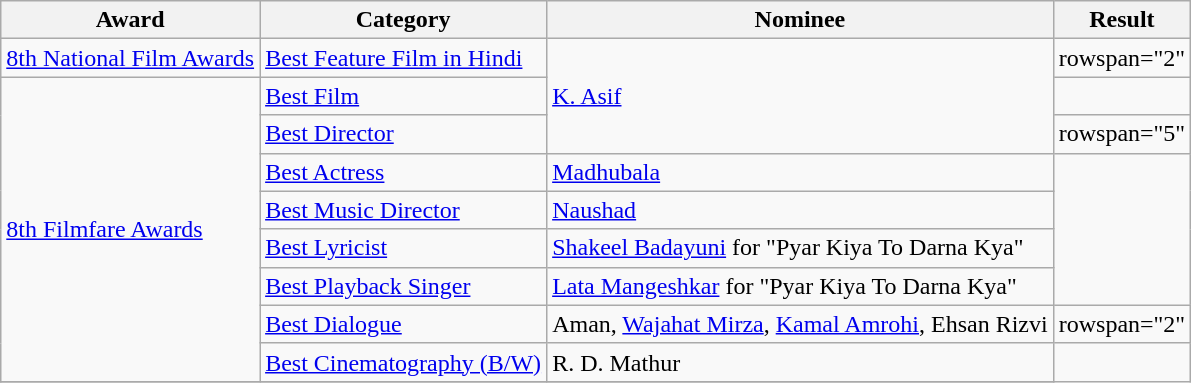<table class= "wikitable">
<tr>
<th>Award</th>
<th>Category</th>
<th>Nominee</th>
<th>Result</th>
</tr>
<tr>
<td><a href='#'>8th National Film Awards</a></td>
<td><a href='#'>Best Feature Film in Hindi</a></td>
<td rowspan="3"><a href='#'>K. Asif</a></td>
<td>rowspan="2" </td>
</tr>
<tr>
<td rowspan="8"><a href='#'>8th Filmfare Awards</a></td>
<td><a href='#'>Best Film</a></td>
</tr>
<tr>
<td><a href='#'>Best Director</a></td>
<td>rowspan="5" </td>
</tr>
<tr>
<td><a href='#'>Best Actress</a></td>
<td><a href='#'>Madhubala</a></td>
</tr>
<tr>
<td><a href='#'>Best Music Director</a></td>
<td><a href='#'>Naushad</a></td>
</tr>
<tr>
<td><a href='#'>Best Lyricist</a></td>
<td><a href='#'>Shakeel Badayuni</a> for "Pyar Kiya To Darna Kya"</td>
</tr>
<tr>
<td><a href='#'>Best Playback Singer</a></td>
<td><a href='#'>Lata Mangeshkar</a> for "Pyar Kiya To Darna Kya"</td>
</tr>
<tr>
<td><a href='#'>Best Dialogue</a></td>
<td>Aman, <a href='#'>Wajahat Mirza</a>, <a href='#'>Kamal Amrohi</a>, Ehsan Rizvi</td>
<td>rowspan="2" </td>
</tr>
<tr>
<td><a href='#'>Best Cinematography (B/W)</a></td>
<td>R. D. Mathur</td>
</tr>
<tr>
</tr>
</table>
